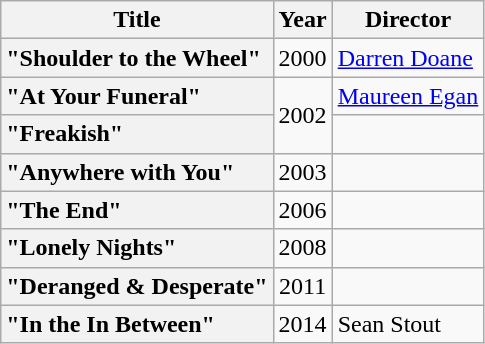<table class="wikitable plainrowheaders" style="text-align:center;">
<tr>
<th scope=col>Title</th>
<th scope=col>Year</th>
<th scope=col>Director</th>
</tr>
<tr>
<th scope="row" style="text-align:left;">"Shoulder to the Wheel"</th>
<td style="text-align:center;">2000</td>
<td style="text-align:left;"><a href='#'>Darren Doane</a></td>
</tr>
<tr>
<th scope="row" style="text-align:left;">"At Your Funeral"</th>
<td rowspan="2"  style="text-align:center;">2002</td>
<td style="text-align:left;"><a href='#'>Maureen Egan</a></td>
</tr>
<tr>
<th scope="row" style="text-align:left;">"Freakish"</th>
<td style="text-align:left;"></td>
</tr>
<tr>
<th scope="row" style="text-align:left;">"Anywhere with You"</th>
<td style="text-align:center;">2003</td>
<td style="text-align:left;"></td>
</tr>
<tr>
<th scope="row" style="text-align:left;">"The End"</th>
<td style="text-align:center;">2006</td>
<td style="text-align:left;"></td>
</tr>
<tr>
<th scope="row" style="text-align:left;">"Lonely Nights"</th>
<td style="text-align:center;">2008</td>
<td style="text-align:left;"></td>
</tr>
<tr>
<th scope="row" style="text-align:left;">"Deranged & Desperate"</th>
<td style="text-align:center;">2011</td>
<td style="text-align:left;"></td>
</tr>
<tr>
<th scope="row" style="text-align:left;">"In the In Between"</th>
<td style="text-align:center;">2014</td>
<td style="text-align:left;">Sean Stout</td>
</tr>
</table>
